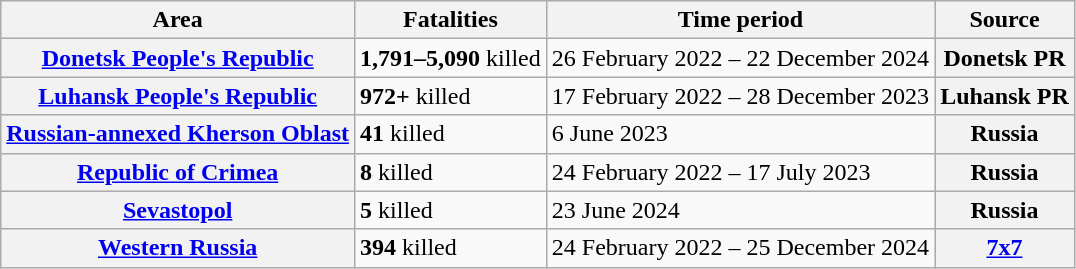<table class="wikitable plainrowheaders">
<tr>
<th scope="col">Area</th>
<th scope="col">Fatalities</th>
<th scope="col">Time period</th>
<th scope="col">Source</th>
</tr>
<tr>
<th scope="row"><a href='#'>Donetsk People's Republic</a></th>
<td><strong>1,791–5,090</strong> killed</td>
<td>26 February 2022 – 22 December 2024</td>
<th scope="row">Donetsk PR</th>
</tr>
<tr>
<th scope="row"><a href='#'>Luhansk People's Republic</a></th>
<td><strong>972+</strong> killed</td>
<td>17 February 2022 – 28 December 2023</td>
<th scope="row">Luhansk PR</th>
</tr>
<tr>
<th scope="row"><a href='#'>Russian-annexed Kherson Oblast</a></th>
<td><strong>41</strong> killed</td>
<td>6 June 2023</td>
<th scope="row">Russia</th>
</tr>
<tr>
<th scope="row"><a href='#'>Republic of Crimea</a></th>
<td><strong>8</strong> killed</td>
<td>24 February 2022 – 17 July 2023</td>
<th scope="row">Russia</th>
</tr>
<tr>
<th scope="row"><a href='#'>Sevastopol</a></th>
<td><strong>5</strong> killed</td>
<td>23 June 2024</td>
<th scope="row">Russia</th>
</tr>
<tr>
<th scope="row"><a href='#'>Western Russia</a></th>
<td><strong>394</strong> killed</td>
<td>24 February 2022 – 25 December 2024</td>
<th scope="row"><a href='#'>7x7</a></th>
</tr>
</table>
